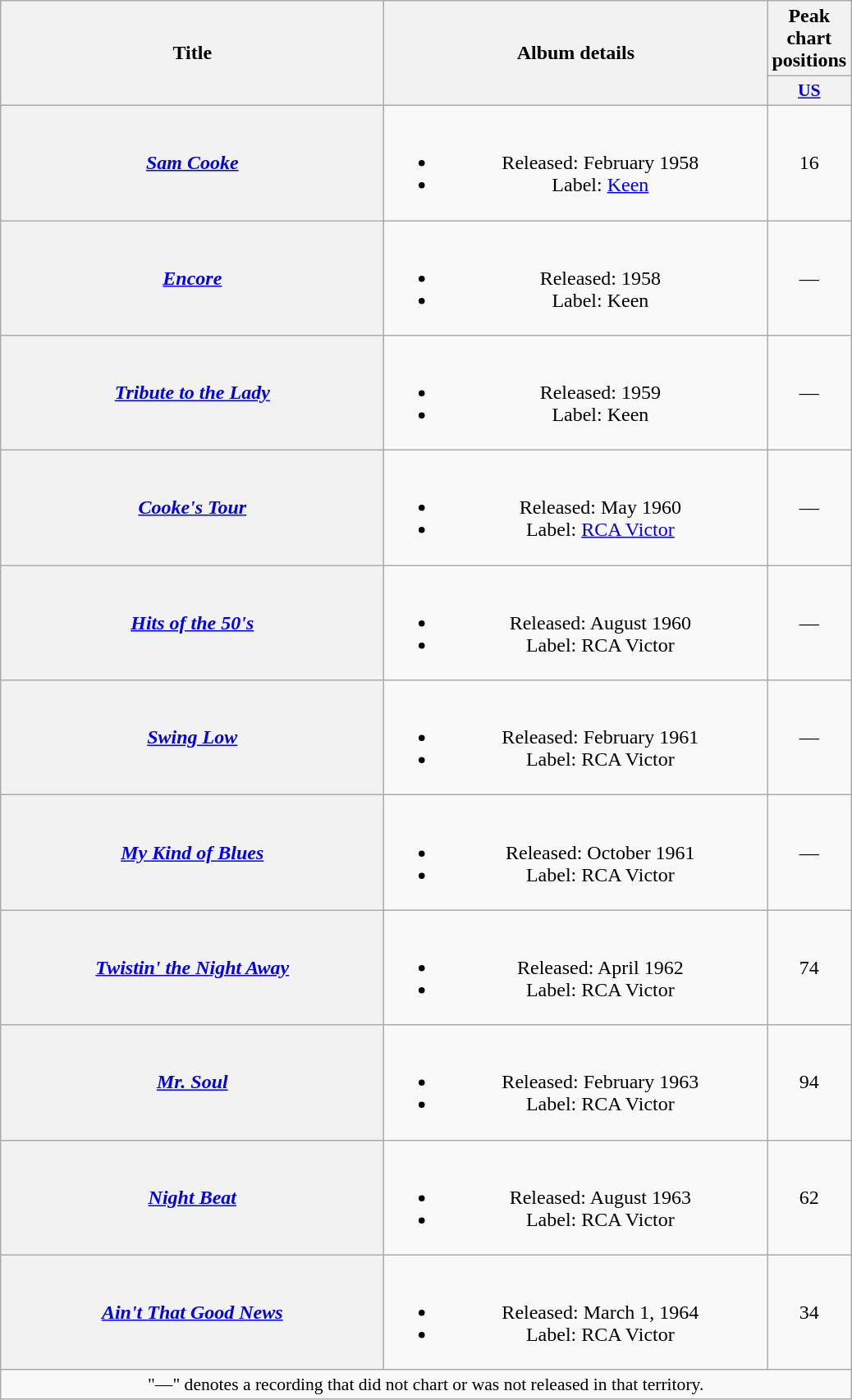<table class="wikitable plainrowheaders" style="text-align:center;">
<tr>
<th scope="col" rowspan="2" style="width:19em;">Title</th>
<th scope="col" rowspan="2" style="width:19em;">Album details</th>
<th scope="col" colspan="1">Peak chart positions</th>
</tr>
<tr>
<th scope="col" style="width:2.6em;font-size:90%;"><a href='#'>US</a><br></th>
</tr>
<tr>
<th scope="row"><em><a href='#'>Sam Cooke</a></em></th>
<td><br><ul><li>Released: February 1958</li><li>Label: <a href='#'>Keen</a></li></ul></td>
<td>16</td>
</tr>
<tr>
<th scope="row"><em><a href='#'>Encore</a></em></th>
<td><br><ul><li>Released: 1958</li><li>Label: Keen</li></ul></td>
<td>—</td>
</tr>
<tr>
<th scope="row"><em><a href='#'>Tribute to the Lady</a></em></th>
<td><br><ul><li>Released: 1959</li><li>Label: Keen</li></ul></td>
<td>—</td>
</tr>
<tr>
<th scope="row"><em><a href='#'>Cooke's Tour</a></em></th>
<td><br><ul><li>Released: May 1960</li><li>Label: <a href='#'>RCA Victor</a></li></ul></td>
<td>—</td>
</tr>
<tr>
<th scope="row"><em><a href='#'>Hits of the 50's</a></em></th>
<td><br><ul><li>Released: August 1960</li><li>Label: RCA Victor</li></ul></td>
<td>—</td>
</tr>
<tr>
<th scope="row"><em><a href='#'>Swing Low</a></em></th>
<td><br><ul><li>Released: February 1961</li><li>Label: RCA Victor</li></ul></td>
<td>—</td>
</tr>
<tr>
<th scope="row"><em><a href='#'>My Kind of Blues</a></em></th>
<td><br><ul><li>Released: October 1961</li><li>Label: RCA Victor</li></ul></td>
<td>—</td>
</tr>
<tr>
<th scope="row"><em><a href='#'>Twistin' the Night Away</a></em></th>
<td><br><ul><li>Released: April 1962</li><li>Label: RCA Victor</li></ul></td>
<td>74</td>
</tr>
<tr>
<th scope="row"><em><a href='#'>Mr. Soul</a></em></th>
<td><br><ul><li>Released: February 1963</li><li>Label: RCA Victor</li></ul></td>
<td>94</td>
</tr>
<tr>
<th scope="row"><em><a href='#'>Night Beat</a></em></th>
<td><br><ul><li>Released: August 1963</li><li>Label: RCA Victor</li></ul></td>
<td>62</td>
</tr>
<tr>
<th scope="row"><em><a href='#'>Ain't That Good News</a></em></th>
<td><br><ul><li>Released: March 1, 1964</li><li>Label: RCA Victor</li></ul></td>
<td>34</td>
</tr>
<tr>
<td colspan="13" style="font-size:90%">"—" denotes a recording that did not chart or was not released in that territory.</td>
</tr>
</table>
